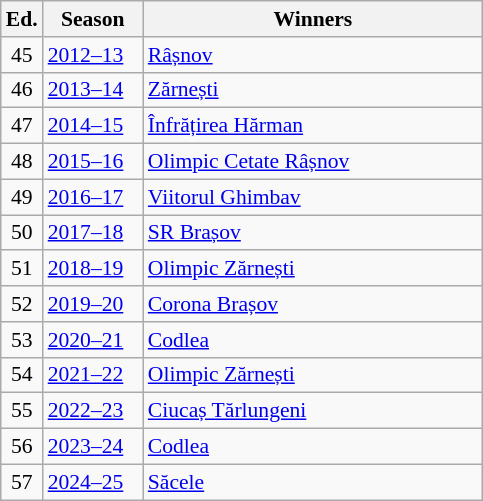<table class="wikitable" style="font-size:90%">
<tr>
<th><abbr>Ed.</abbr></th>
<th width="60">Season</th>
<th width="220">Winners</th>
</tr>
<tr>
<td align=center>45</td>
<td><a href='#'>2012–13</a></td>
<td><a href='#'>Râșnov</a></td>
</tr>
<tr>
<td align=center>46</td>
<td><a href='#'>2013–14</a></td>
<td><a href='#'>Zărnești</a></td>
</tr>
<tr>
<td align=center>47</td>
<td><a href='#'>2014–15</a></td>
<td><a href='#'>Înfrățirea Hărman</a></td>
</tr>
<tr>
<td align=center>48</td>
<td><a href='#'>2015–16</a></td>
<td><a href='#'>Olimpic Cetate Râșnov</a></td>
</tr>
<tr>
<td align=center>49</td>
<td><a href='#'>2016–17</a></td>
<td><a href='#'>Viitorul Ghimbav</a></td>
</tr>
<tr>
<td align=center>50</td>
<td><a href='#'>2017–18</a></td>
<td><a href='#'>SR Brașov</a></td>
</tr>
<tr>
<td align=center>51</td>
<td><a href='#'>2018–19</a></td>
<td><a href='#'>Olimpic Zărnești</a></td>
</tr>
<tr>
<td align=center>52</td>
<td><a href='#'>2019–20</a></td>
<td><a href='#'>Corona Brașov</a></td>
</tr>
<tr>
<td align=center>53</td>
<td><a href='#'>2020–21</a></td>
<td><a href='#'>Codlea</a></td>
</tr>
<tr>
<td align=center>54</td>
<td><a href='#'>2021–22</a></td>
<td><a href='#'>Olimpic Zărnești</a></td>
</tr>
<tr>
<td align=center>55</td>
<td><a href='#'>2022–23</a></td>
<td><a href='#'>Ciucaș Tărlungeni</a></td>
</tr>
<tr>
<td align=center>56</td>
<td><a href='#'>2023–24</a></td>
<td><a href='#'>Codlea</a></td>
</tr>
<tr>
<td align=center>57</td>
<td><a href='#'>2024–25</a></td>
<td><a href='#'>Săcele</a></td>
</tr>
</table>
